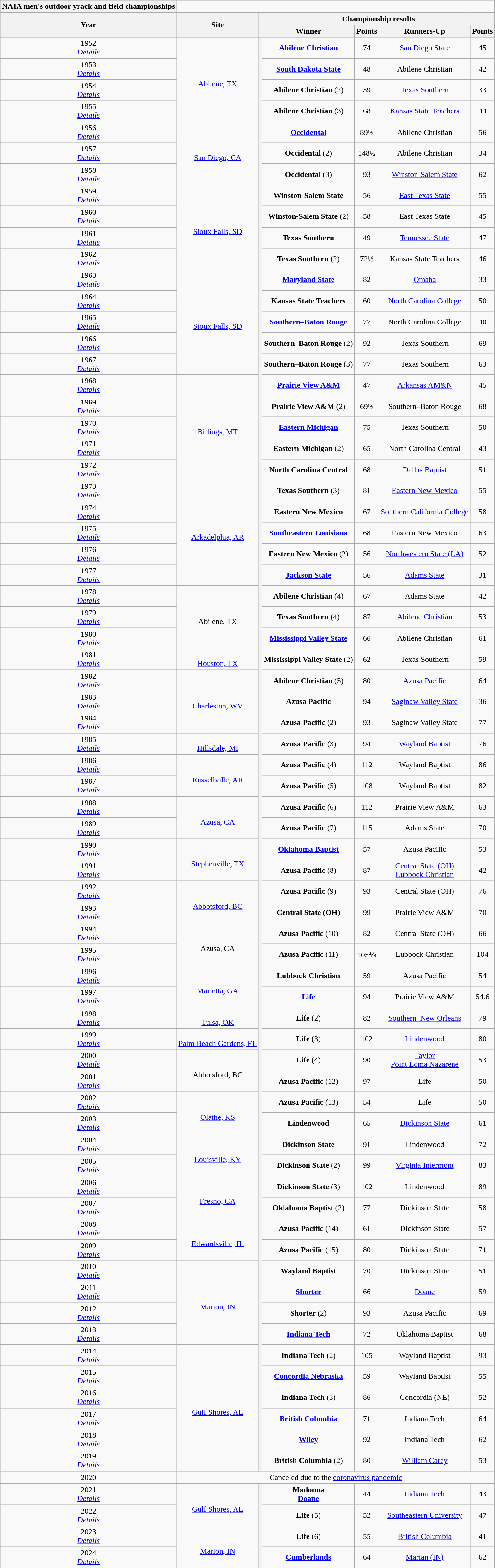<table class="wikitable" style="text-align:center">
<tr>
<th style=>NAIA men's outdoor yrack and field championships</th>
</tr>
<tr>
<th rowspan="2">Year</th>
<th rowspan="2">Site</th>
<th rowspan="2"></th>
<th colspan=4>Championship results</th>
</tr>
<tr>
<th>Winner</th>
<th>Points</th>
<th>Runners-Up</th>
<th>Points</th>
</tr>
<tr>
<td>1952 <br> <em><a href='#'>Details</a></em></td>
<td rowspan="4"><br><a href='#'>Abilene, TX</a></td>
<th rowspan=68></th>
<td><strong><a href='#'>Abilene Christian</a></strong></td>
<td>74</td>
<td><a href='#'>San Diego State</a></td>
<td>45</td>
</tr>
<tr>
<td>1953 <br> <em><a href='#'>Details</a></em></td>
<td><strong><a href='#'>South Dakota State</a></strong></td>
<td>48</td>
<td>Abilene Christian</td>
<td>42</td>
</tr>
<tr>
<td>1954 <br> <em><a href='#'>Details</a></em></td>
<td><strong>Abilene Christian</strong> (2)</td>
<td>39</td>
<td><a href='#'>Texas Southern</a></td>
<td>33</td>
</tr>
<tr>
<td>1955 <br> <em><a href='#'>Details</a></em></td>
<td><strong>Abilene Christian</strong> (3)</td>
<td>68</td>
<td><a href='#'>Kansas State Teachers</a></td>
<td>44</td>
</tr>
<tr>
<td>1956 <br> <em><a href='#'>Details</a></em></td>
<td rowspan="3"><br><a href='#'>San Diego, CA</a></td>
<td><strong><a href='#'>Occidental</a></strong></td>
<td>89½</td>
<td>Abilene Christian</td>
<td>56</td>
</tr>
<tr>
<td>1957 <br> <em><a href='#'>Details</a></em></td>
<td><strong>Occidental</strong> (2)</td>
<td>148½</td>
<td>Abilene Christian</td>
<td>34</td>
</tr>
<tr>
<td>1958 <br> <em><a href='#'>Details</a></em></td>
<td><strong>Occidental</strong> (3)</td>
<td>93</td>
<td><a href='#'>Winston-Salem State</a></td>
<td>62</td>
</tr>
<tr>
<td>1959 <br> <em><a href='#'>Details</a></em></td>
<td rowspan="4"><br><a href='#'>Sioux Falls, SD</a></td>
<td><strong>Winston-Salem State</strong></td>
<td>56</td>
<td><a href='#'>East Texas State</a></td>
<td>55</td>
</tr>
<tr>
<td>1960 <br> <em><a href='#'>Details</a></em></td>
<td><strong>Winston-Salem State</strong> (2)</td>
<td>58</td>
<td>East Texas State</td>
<td>45</td>
</tr>
<tr>
<td>1961 <br> <em><a href='#'>Details</a></em></td>
<td><strong>Texas Southern</strong></td>
<td>49</td>
<td><a href='#'>Tennessee State</a></td>
<td>47</td>
</tr>
<tr>
<td>1962 <br> <em><a href='#'>Details</a></em></td>
<td><strong>Texas Southern</strong> (2)</td>
<td>72½</td>
<td>Kansas State Teachers</td>
<td>46</td>
</tr>
<tr>
<td>1963 <br> <em><a href='#'>Details</a></em></td>
<td rowspan="5"><br><a href='#'>Sioux Falls, SD</a></td>
<td><strong><a href='#'>Maryland State</a></strong></td>
<td>82</td>
<td><a href='#'>Omaha</a></td>
<td>33</td>
</tr>
<tr>
<td>1964 <br> <em><a href='#'>Details</a></em></td>
<td><strong>Kansas State Teachers</strong></td>
<td>60</td>
<td><a href='#'>North Carolina College</a></td>
<td>50</td>
</tr>
<tr>
<td>1965 <br> <em><a href='#'>Details</a></em></td>
<td><strong><a href='#'>Southern–Baton Rouge</a></strong></td>
<td>77</td>
<td>North Carolina College</td>
<td>40</td>
</tr>
<tr>
<td>1966 <br> <em><a href='#'>Details</a></em></td>
<td><strong>Southern–Baton Rouge</strong> (2)</td>
<td>92</td>
<td>Texas Southern</td>
<td>69</td>
</tr>
<tr>
<td>1967 <br> <em><a href='#'>Details</a></em></td>
<td><strong>Southern–Baton Rouge</strong> (3)</td>
<td>77</td>
<td>Texas Southern</td>
<td>63</td>
</tr>
<tr>
<td>1968 <br> <em><a href='#'>Details</a></em></td>
<td rowspan="5"><br><a href='#'>Billings, MT</a></td>
<td><strong><a href='#'>Prairie View A&M</a></strong></td>
<td>47</td>
<td><a href='#'>Arkansas AM&N</a></td>
<td>45</td>
</tr>
<tr>
<td>1969 <br> <em><a href='#'>Details</a></em></td>
<td><strong>Prairie View A&M</strong> (2)</td>
<td>69½</td>
<td>Southern–Baton Rouge</td>
<td>68</td>
</tr>
<tr>
<td>1970 <br> <em><a href='#'>Details</a></em></td>
<td><strong><a href='#'>Eastern Michigan</a></strong></td>
<td>75</td>
<td>Texas Southern</td>
<td>50</td>
</tr>
<tr>
<td>1971 <br> <em><a href='#'>Details</a></em></td>
<td><strong>Eastern Michigan</strong> (2)</td>
<td>65</td>
<td>North Carolina Central</td>
<td>43</td>
</tr>
<tr>
<td>1972 <br> <em><a href='#'>Details</a></em></td>
<td><strong>North Carolina Central</strong></td>
<td>68</td>
<td><a href='#'>Dallas Baptist</a></td>
<td>51</td>
</tr>
<tr>
<td>1973 <br> <em><a href='#'>Details</a></em></td>
<td rowspan="5"><br><a href='#'>Arkadelphia, AR</a></td>
<td><strong>Texas Southern</strong> (3)</td>
<td>81</td>
<td><a href='#'>Eastern New Mexico</a></td>
<td>55</td>
</tr>
<tr>
<td>1974 <br> <em><a href='#'>Details</a></em></td>
<td><strong>Eastern New Mexico</strong></td>
<td>67</td>
<td><a href='#'>Southern California College</a></td>
<td>58</td>
</tr>
<tr>
<td>1975 <br> <em><a href='#'>Details</a></em></td>
<td><strong><a href='#'>Southeastern Louisiana</a></strong></td>
<td>68</td>
<td>Eastern New Mexico</td>
<td>63</td>
</tr>
<tr>
<td>1976 <br> <em><a href='#'>Details</a></em></td>
<td><strong>Eastern New Mexico</strong> (2)</td>
<td>56</td>
<td><a href='#'>Northwestern State (LA)</a></td>
<td>52</td>
</tr>
<tr>
<td>1977 <br> <em><a href='#'>Details</a></em></td>
<td><strong><a href='#'>Jackson State</a></strong></td>
<td>56</td>
<td><a href='#'>Adams State</a></td>
<td>31</td>
</tr>
<tr>
<td>1978 <br> <em><a href='#'>Details</a></em></td>
<td rowspan="3"><br>Abilene, TX</td>
<td><strong>Abilene Christian</strong> (4)</td>
<td>67</td>
<td>Adams State</td>
<td>42</td>
</tr>
<tr>
<td>1979 <br> <em><a href='#'>Details</a></em></td>
<td><strong>Texas Southern</strong> (4)</td>
<td>87</td>
<td><a href='#'>Abilene Christian</a></td>
<td>53</td>
</tr>
<tr>
<td>1980 <br> <em><a href='#'>Details</a></em></td>
<td><strong><a href='#'>Mississippi Valley State</a></strong></td>
<td>66</td>
<td>Abilene Christian</td>
<td>61</td>
</tr>
<tr>
<td>1981 <br> <em><a href='#'>Details</a></em></td>
<td><br><a href='#'>Houston, TX</a></td>
<td><strong>Mississippi Valley State</strong> (2)</td>
<td>62</td>
<td>Texas Southern</td>
<td>59</td>
</tr>
<tr>
<td>1982 <br> <em><a href='#'>Details</a></em></td>
<td rowspan="3"><br><a href='#'>Charleston, WV</a></td>
<td><strong>Abilene Christian</strong> (5)</td>
<td>80</td>
<td><a href='#'>Azusa Pacific</a></td>
<td>64</td>
</tr>
<tr>
<td>1983 <br> <em><a href='#'>Details</a></em></td>
<td><strong>Azusa Pacific</strong></td>
<td>94</td>
<td><a href='#'>Saginaw Valley State</a></td>
<td>36</td>
</tr>
<tr>
<td>1984 <br> <em><a href='#'>Details</a></em></td>
<td><strong>Azusa Pacific</strong> (2)</td>
<td>93</td>
<td>Saginaw Valley State</td>
<td>77</td>
</tr>
<tr>
<td>1985 <br> <em><a href='#'>Details</a></em></td>
<td><br><a href='#'>Hillsdale, MI</a></td>
<td><strong>Azusa Pacific</strong> (3)</td>
<td>94</td>
<td><a href='#'>Wayland Baptist</a></td>
<td>76</td>
</tr>
<tr>
<td>1986 <br> <em><a href='#'>Details</a></em></td>
<td rowspan="2"><br><a href='#'>Russellville, AR</a></td>
<td><strong>Azusa Pacific</strong> (4)</td>
<td>112</td>
<td>Wayland Baptist</td>
<td>86</td>
</tr>
<tr>
<td>1987 <br> <em><a href='#'>Details</a></em></td>
<td><strong>Azusa Pacific</strong> (5)</td>
<td>108</td>
<td>Wayland Baptist</td>
<td>82</td>
</tr>
<tr>
<td>1988 <br> <em><a href='#'>Details</a></em></td>
<td rowspan="2"><br><a href='#'>Azusa, CA</a></td>
<td><strong>Azusa Pacific</strong> (6)</td>
<td>112</td>
<td>Prairie View A&M</td>
<td>63</td>
</tr>
<tr>
<td>1989 <br> <em><a href='#'>Details</a></em></td>
<td><strong>Azusa Pacific</strong> (7)</td>
<td>115</td>
<td>Adams State</td>
<td>70</td>
</tr>
<tr>
<td>1990 <br> <em><a href='#'>Details</a></em></td>
<td rowspan="2"><br><a href='#'>Stephenville, TX</a></td>
<td><strong><a href='#'>Oklahoma Baptist</a></strong></td>
<td>57</td>
<td>Azusa Pacific</td>
<td>53</td>
</tr>
<tr>
<td>1991 <br> <em><a href='#'>Details</a></em></td>
<td><strong>Azusa Pacific</strong> (8)</td>
<td>87</td>
<td><a href='#'>Central State (OH)</a><br><a href='#'>Lubbock Christian</a></td>
<td>42</td>
</tr>
<tr>
<td>1992 <br> <em><a href='#'>Details</a></em></td>
<td rowspan="2"><br><a href='#'>Abbotsford, BC</a></td>
<td><strong>Azusa Pacific</strong> (9)</td>
<td>93</td>
<td>Central State (OH)</td>
<td>76</td>
</tr>
<tr>
<td>1993 <br> <em><a href='#'>Details</a></em></td>
<td><strong>Central State (OH)</strong></td>
<td>99</td>
<td>Prairie View A&M</td>
<td>70</td>
</tr>
<tr>
<td>1994 <br> <em><a href='#'>Details</a></em></td>
<td rowspan="2"><br>Azusa, CA</td>
<td><strong>Azusa Pacific</strong> (10)</td>
<td>82</td>
<td>Central State (OH)</td>
<td>66</td>
</tr>
<tr>
<td>1995 <br> <em><a href='#'>Details</a></em></td>
<td><strong>Azusa Pacific</strong> (11)</td>
<td>105⅓</td>
<td>Lubbock Christian</td>
<td>104</td>
</tr>
<tr>
<td>1996 <br> <em><a href='#'>Details</a></em></td>
<td rowspan="2"><br><a href='#'>Marietta, GA</a></td>
<td><strong>Lubbock Christian</strong></td>
<td>59</td>
<td>Azusa Pacific</td>
<td>54</td>
</tr>
<tr>
<td>1997 <br> <em><a href='#'>Details</a></em></td>
<td><strong><a href='#'>Life</a></strong></td>
<td>94</td>
<td>Prairie View A&M</td>
<td>54.6</td>
</tr>
<tr>
<td>1998 <br> <em><a href='#'>Details</a></em></td>
<td><br><a href='#'>Tulsa, OK</a></td>
<td><strong>Life</strong> (2)</td>
<td>82</td>
<td><a href='#'>Southern–New Orleans</a></td>
<td>79</td>
</tr>
<tr>
<td>1999 <br> <em><a href='#'>Details</a></em></td>
<td><br><a href='#'>Palm Beach Gardens, FL</a></td>
<td><strong>Life</strong> (3)</td>
<td>102</td>
<td><a href='#'>Lindenwood</a></td>
<td>80</td>
</tr>
<tr>
<td>2000 <br> <em><a href='#'>Details</a></em></td>
<td rowspan="2"><br>Abbotsford, BC</td>
<td><strong>Life</strong> (4)</td>
<td>90</td>
<td><a href='#'>Taylor</a><br><a href='#'>Point Loma Nazarene</a></td>
<td>53</td>
</tr>
<tr>
<td>2001 <br> <em><a href='#'>Details</a></em></td>
<td><strong>Azusa Pacific</strong> (12)</td>
<td>97</td>
<td>Life</td>
<td>50</td>
</tr>
<tr>
<td>2002 <br> <em><a href='#'>Details</a></em></td>
<td rowspan="2"><br><a href='#'>Olathe, KS</a></td>
<td><strong>Azusa Pacific</strong> (13)</td>
<td>54</td>
<td>Life</td>
<td>50</td>
</tr>
<tr>
<td>2003 <br> <em><a href='#'>Details</a></em></td>
<td><strong>Lindenwood</strong></td>
<td>65</td>
<td><a href='#'>Dickinson State</a></td>
<td>61</td>
</tr>
<tr>
<td>2004 <br> <em><a href='#'>Details</a></em></td>
<td rowspan="2"><br><a href='#'>Louisville, KY</a></td>
<td><strong>Dickinson State</strong></td>
<td>91</td>
<td>Lindenwood</td>
<td>72</td>
</tr>
<tr>
<td>2005 <br> <em><a href='#'>Details</a></em></td>
<td><strong>Dickinson State</strong> (2)</td>
<td>99</td>
<td><a href='#'>Virginia Intermont</a></td>
<td>83</td>
</tr>
<tr>
<td>2006 <br> <em><a href='#'>Details</a></em></td>
<td rowspan="2"><br><a href='#'>Fresno, CA</a></td>
<td><strong>Dickinson State</strong> (3)</td>
<td>102</td>
<td>Lindenwood</td>
<td>89</td>
</tr>
<tr>
<td>2007 <br> <em><a href='#'>Details</a></em></td>
<td><strong>Oklahoma Baptist</strong> (2)</td>
<td>77</td>
<td>Dickinson State</td>
<td>58</td>
</tr>
<tr>
<td>2008 <br> <em><a href='#'>Details</a></em></td>
<td rowspan="2"><br><a href='#'>Edwardsville, IL</a></td>
<td><strong>Azusa Pacific</strong> (14)</td>
<td>61</td>
<td>Dickinson State</td>
<td>57</td>
</tr>
<tr>
<td>2009 <br> <em><a href='#'>Details</a></em></td>
<td><strong>Azusa Pacific</strong> (15)</td>
<td>80</td>
<td>Dickinson State</td>
<td>71</td>
</tr>
<tr>
<td>2010 <br> <em><a href='#'>Details</a></em></td>
<td rowspan="4"><br><a href='#'>Marion, IN</a></td>
<td><strong>Wayland Baptist</strong></td>
<td>70</td>
<td>Dickinson State</td>
<td>51</td>
</tr>
<tr>
<td>2011 <br> <em><a href='#'>Details</a></em></td>
<td><strong><a href='#'>Shorter</a></strong></td>
<td>66</td>
<td><a href='#'>Doane</a></td>
<td>59</td>
</tr>
<tr>
<td>2012 <br> <em><a href='#'>Details</a></em></td>
<td><strong>Shorter</strong> (2)</td>
<td>93</td>
<td>Azusa Pacific</td>
<td>69</td>
</tr>
<tr>
<td>2013 <br> <em><a href='#'>Details</a></em></td>
<td><strong><a href='#'>Indiana Tech</a></strong></td>
<td>72</td>
<td>Oklahoma Baptist</td>
<td>68</td>
</tr>
<tr>
<td>2014 <br> <em><a href='#'>Details</a></em></td>
<td rowspan="6"><br><a href='#'>Gulf Shores, AL</a></td>
<td><strong>Indiana Tech</strong> (2)</td>
<td>105</td>
<td>Wayland Baptist</td>
<td>93</td>
</tr>
<tr>
<td>2015 <br> <em><a href='#'>Details</a></em></td>
<td><strong><a href='#'>Concordia Nebraska</a></strong></td>
<td>59</td>
<td>Wayland Baptist</td>
<td>55</td>
</tr>
<tr>
<td>2016 <br> <em><a href='#'>Details</a></em></td>
<td><strong>Indiana Tech</strong> (3)</td>
<td>86</td>
<td>Concordia (NE)</td>
<td>52</td>
</tr>
<tr>
<td>2017 <br> <em><a href='#'>Details</a></em></td>
<td><strong><a href='#'>British Columbia</a></strong></td>
<td>71</td>
<td>Indiana Tech</td>
<td>64</td>
</tr>
<tr>
<td>2018 <br> <em><a href='#'>Details</a></em></td>
<td><strong><a href='#'>Wiley</a></strong></td>
<td>92</td>
<td>Indiana Tech</td>
<td>62</td>
</tr>
<tr>
<td>2019 <br> <em><a href='#'>Details</a></em></td>
<td><strong>British Columbia</strong> (2)</td>
<td>80</td>
<td><a href='#'>William Carey</a></td>
<td>53</td>
</tr>
<tr>
<td>2020</td>
<td colspan=6>Canceled due to the <a href='#'>coronavirus pandemic</a></td>
</tr>
<tr>
<td>2021 <br> <em><a href='#'>Details</a></em></td>
<td rowspan="2"><br><a href='#'>Gulf Shores, AL</a></td>
<th rowspan="4"></th>
<td><strong>Madonna</strong> <br> <strong><a href='#'>Doane</a></strong></td>
<td>44</td>
<td><a href='#'>Indiana Tech</a></td>
<td>43</td>
</tr>
<tr>
<td>2022 <br> <em><a href='#'>Details</a></em></td>
<td><strong>Life</strong> (5)</td>
<td>52</td>
<td><a href='#'>Southeastern University</a></td>
<td>47</td>
</tr>
<tr>
<td>2023 <br> <em><a href='#'>Details</a></em></td>
<td rowspan="2"><br><a href='#'>Marion, IN</a></td>
<td><strong>Life</strong> (6)</td>
<td>55</td>
<td><a href='#'>British Columbia</a></td>
<td>41</td>
</tr>
<tr>
<td>2024 <br> <em><a href='#'>Details</a></em></td>
<td><strong><a href='#'>Cumberlands</a></strong></td>
<td>64</td>
<td><a href='#'>Marian (IN)</a></td>
<td>62</td>
</tr>
</table>
